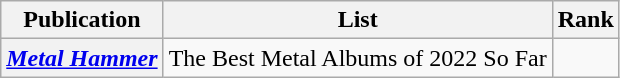<table class="wikitable sortable plainrowheaders">
<tr>
<th>Publication</th>
<th>List</th>
<th>Rank</th>
</tr>
<tr>
<th scope="row"><em><a href='#'>Metal Hammer</a></em></th>
<td>The Best Metal Albums of 2022 So Far</td>
<td></td>
</tr>
</table>
